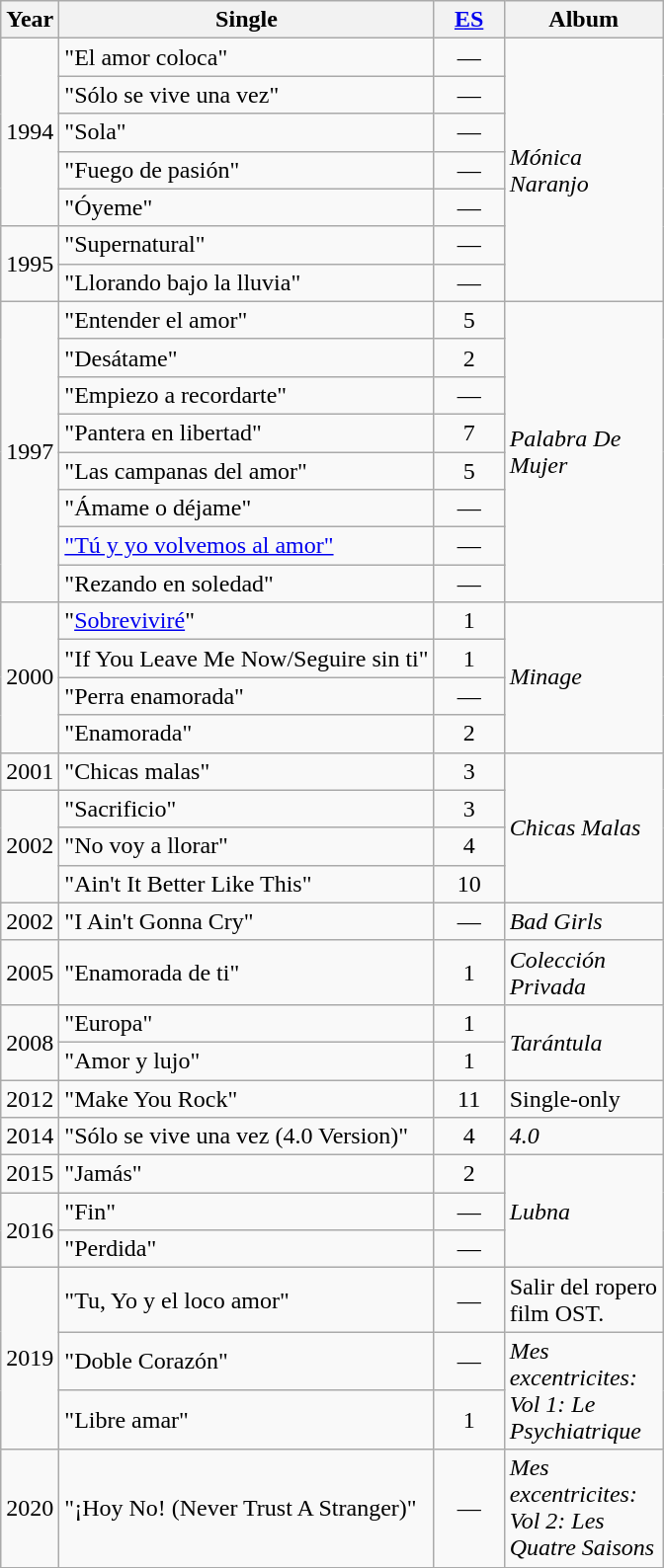<table class="wikitable">
<tr>
<th>Year</th>
<th>Single</th>
<th width="40"><a href='#'>ES</a></th>
<th width="100">Album</th>
</tr>
<tr>
<td rowspan="5">1994</td>
<td>"El amor coloca"</td>
<td align="center">—</td>
<td rowspan="7"><em>Mónica Naranjo</em></td>
</tr>
<tr>
<td>"Sólo se vive una vez"</td>
<td align="center">—</td>
</tr>
<tr>
<td>"Sola"</td>
<td align="center">—</td>
</tr>
<tr>
<td>"Fuego de pasión"</td>
<td align="center">—</td>
</tr>
<tr>
<td>"Óyeme"</td>
<td align="center">—</td>
</tr>
<tr>
<td rowspan="2">1995</td>
<td>"Supernatural"</td>
<td align="center">—</td>
</tr>
<tr>
<td>"Llorando bajo la lluvia"</td>
<td align="center">—</td>
</tr>
<tr>
<td rowspan="8">1997</td>
<td>"Entender el amor"</td>
<td align="center">5</td>
<td rowspan="8"><em>Palabra De Mujer</em></td>
</tr>
<tr>
<td>"Desátame"</td>
<td align="center">2</td>
</tr>
<tr>
<td>"Empiezo a recordarte"</td>
<td align="center">—</td>
</tr>
<tr>
<td>"Pantera en libertad"</td>
<td align="center">7</td>
</tr>
<tr>
<td>"Las campanas del amor"</td>
<td align="center">5</td>
</tr>
<tr>
<td>"Ámame o déjame"</td>
<td align="center">—</td>
</tr>
<tr>
<td><a href='#'>"Tú y yo volvemos al amor"</a></td>
<td align="center">—</td>
</tr>
<tr>
<td>"Rezando en soledad"</td>
<td align="center">—</td>
</tr>
<tr>
<td rowspan="4">2000</td>
<td>"<a href='#'>Sobreviviré</a>"</td>
<td align="center">1</td>
<td rowspan="4"><em>Minage</em></td>
</tr>
<tr>
<td>"If You Leave Me Now/Seguire sin ti"</td>
<td align="center">1</td>
</tr>
<tr>
<td>"Perra enamorada"</td>
<td align="center">—</td>
</tr>
<tr>
<td>"Enamorada"</td>
<td align="center">2</td>
</tr>
<tr>
<td>2001</td>
<td>"Chicas malas"</td>
<td align="center">3</td>
<td rowspan="4"><em>Chicas Malas</em></td>
</tr>
<tr>
<td rowspan="3">2002</td>
<td>"Sacrificio"</td>
<td align="center">3</td>
</tr>
<tr>
<td>"No voy a llorar"</td>
<td align="center">4</td>
</tr>
<tr>
<td>"Ain't It Better Like This"</td>
<td align="center">10</td>
</tr>
<tr>
<td>2002</td>
<td>"I Ain't Gonna Cry"</td>
<td align="center">—</td>
<td><em>Bad Girls</em></td>
</tr>
<tr>
<td>2005</td>
<td>"Enamorada de ti"</td>
<td align="center">1</td>
<td><em>Colección Privada</em></td>
</tr>
<tr>
<td rowspan="2">2008</td>
<td>"Europa"</td>
<td align="center">1</td>
<td rowspan="2"><em>Tarántula</em></td>
</tr>
<tr>
<td>"Amor y lujo"</td>
<td align="center">1</td>
</tr>
<tr>
<td>2012</td>
<td>"Make You Rock"</td>
<td align="center">11</td>
<td>Single-only</td>
</tr>
<tr>
<td>2014</td>
<td>"Sólo se vive una vez (4.0 Version)"</td>
<td align="center">4</td>
<td><em>4.0</em></td>
</tr>
<tr>
<td>2015</td>
<td>"Jamás"</td>
<td align="center">2</td>
<td rowspan="3"><em>Lubna</em></td>
</tr>
<tr>
<td rowspan="2">2016</td>
<td>"Fin"</td>
<td align="center">—</td>
</tr>
<tr>
<td>"Perdida"</td>
<td align="center">—</td>
</tr>
<tr>
<td rowspan="3">2019</td>
<td>"Tu, Yo y el loco amor"</td>
<td align="center">—</td>
<td>Salir del ropero film OST.</td>
</tr>
<tr>
<td>"Doble Corazón"</td>
<td align="center">—</td>
<td rowspan="2"><em>Mes excentricites: Vol 1: Le Psychiatrique</em></td>
</tr>
<tr>
<td>"Libre amar"</td>
<td align="center">1</td>
</tr>
<tr>
<td>2020</td>
<td>"¡Hoy No! (Never Trust A Stranger)"</td>
<td align="center">—</td>
<td><em>Mes excentricites: Vol 2: Les Quatre Saisons</em></td>
</tr>
<tr>
</tr>
</table>
